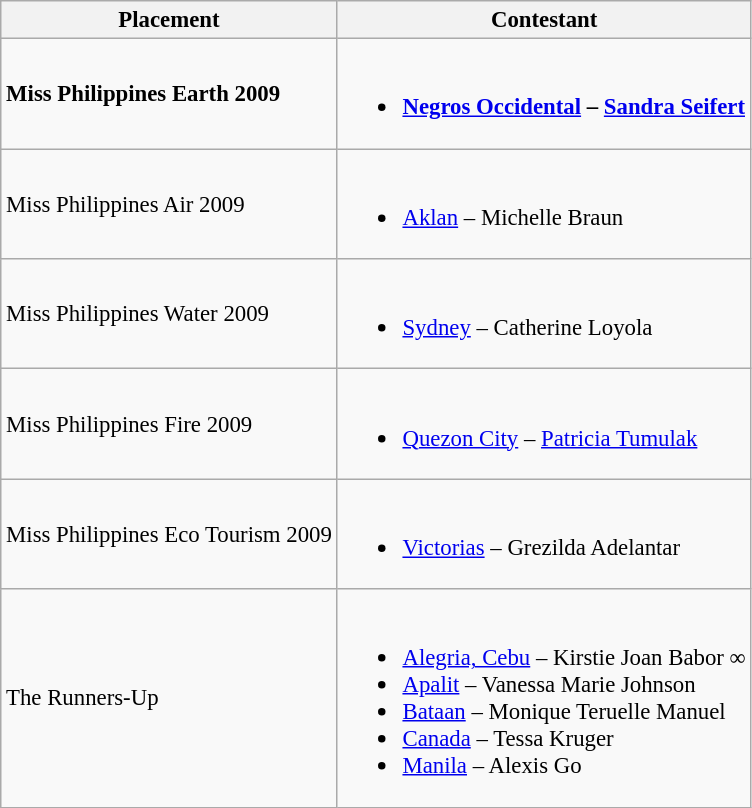<table class="wikitable sortable" style="font-size: 95%;">
<tr>
<th>Placement</th>
<th>Contestant</th>
</tr>
<tr>
<td><strong>Miss Philippines Earth 2009</strong></td>
<td><br><ul><li><strong><a href='#'>Negros Occidental</a> – <a href='#'>Sandra Seifert</a></strong></li></ul></td>
</tr>
<tr>
<td>Miss Philippines Air 2009</td>
<td><br><ul><li><a href='#'>Aklan</a> – Michelle Braun</li></ul></td>
</tr>
<tr>
<td>Miss Philippines Water 2009</td>
<td><br><ul><li><a href='#'>Sydney</a> – Catherine Loyola</li></ul></td>
</tr>
<tr>
<td>Miss Philippines Fire 2009</td>
<td><br><ul><li><a href='#'>Quezon City</a> – <a href='#'>Patricia Tumulak</a></li></ul></td>
</tr>
<tr>
<td>Miss Philippines Eco Tourism 2009</td>
<td><br><ul><li><a href='#'>Victorias</a> – Grezilda Adelantar</li></ul></td>
</tr>
<tr>
<td>The Runners-Up</td>
<td><br><ul><li><a href='#'>Alegria, Cebu</a> – Kirstie Joan Babor ∞</li><li><a href='#'>Apalit</a> – Vanessa Marie Johnson</li><li><a href='#'>Bataan</a> – Monique Teruelle Manuel</li><li><a href='#'>Canada</a> – Tessa Kruger</li><li><a href='#'>Manila</a> – Alexis Go</li></ul></td>
</tr>
</table>
